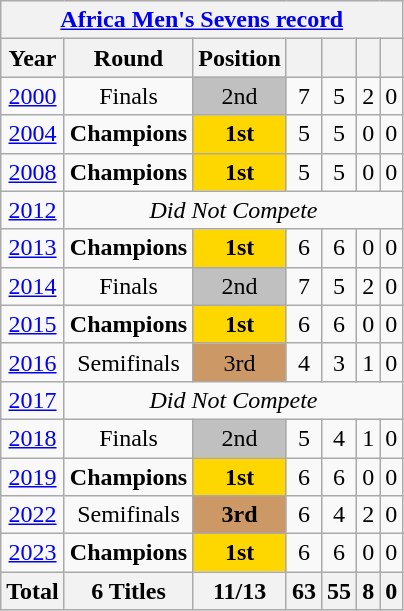<table class="wikitable" style="text-align: center;">
<tr>
<th colspan=7><a href='#'>Africa Men's Sevens record</a></th>
</tr>
<tr>
<th>Year</th>
<th>Round</th>
<th>Position</th>
<th></th>
<th></th>
<th></th>
<th></th>
</tr>
<tr>
<td> <a href='#'>2000</a></td>
<td>Finals</td>
<td bgcolor=silver>2nd</td>
<td>7</td>
<td>5</td>
<td>2</td>
<td>0</td>
</tr>
<tr>
<td> <a href='#'>2004</a></td>
<td><strong>Champions</strong></td>
<td bgcolor=gold><strong>1st</strong></td>
<td>5</td>
<td>5</td>
<td>0</td>
<td>0</td>
</tr>
<tr>
<td> <a href='#'>2008</a></td>
<td><strong>Champions</strong></td>
<td bgcolor=gold><strong>1st</strong></td>
<td>5</td>
<td>5</td>
<td>0</td>
<td>0</td>
</tr>
<tr>
<td> <a href='#'>2012</a></td>
<td colspan=6><em>Did Not Compete</em></td>
</tr>
<tr>
<td> <a href='#'>2013</a></td>
<td><strong>Champions</strong></td>
<td bgcolor=gold><strong>1st</strong></td>
<td>6</td>
<td>6</td>
<td>0</td>
<td>0</td>
</tr>
<tr>
<td> <a href='#'>2014</a></td>
<td>Finals</td>
<td bgcolor=silver>2nd</td>
<td>7</td>
<td>5</td>
<td>2</td>
<td>0</td>
</tr>
<tr>
<td> <a href='#'>2015</a></td>
<td><strong>Champions</strong></td>
<td bgcolor=gold><strong>1st</strong></td>
<td>6</td>
<td>6</td>
<td>0</td>
<td>0</td>
</tr>
<tr>
<td> <a href='#'>2016</a></td>
<td>Semifinals</td>
<td bgcolor=#cc9966>3rd</td>
<td>4</td>
<td>3</td>
<td>1</td>
<td>0</td>
</tr>
<tr>
<td> <a href='#'>2017</a></td>
<td colspan=6><em>Did Not Compete</em></td>
</tr>
<tr>
<td> <a href='#'>2018</a></td>
<td>Finals</td>
<td bgcolor=silver>2nd</td>
<td>5</td>
<td>4</td>
<td>1</td>
<td>0</td>
</tr>
<tr>
<td> <a href='#'>2019</a></td>
<td><strong>Champions</strong></td>
<td bgcolor=gold><strong>1st</strong></td>
<td>6</td>
<td>6</td>
<td>0</td>
<td>0</td>
</tr>
<tr>
<td> <a href='#'>2022</a></td>
<td>Semifinals</td>
<td bgcolor=#cc9966><strong>3rd</strong></td>
<td>6</td>
<td>4</td>
<td>2</td>
<td>0</td>
</tr>
<tr>
<td> <a href='#'>2023</a></td>
<td><strong>Champions</strong></td>
<td bgcolor=gold><strong>1st</strong></td>
<td>6</td>
<td>6</td>
<td>0</td>
<td>0</td>
</tr>
<tr>
<th>Total</th>
<th>6 Titles</th>
<th>11/13</th>
<th>63</th>
<th>55</th>
<th>8</th>
<th>0</th>
</tr>
</table>
